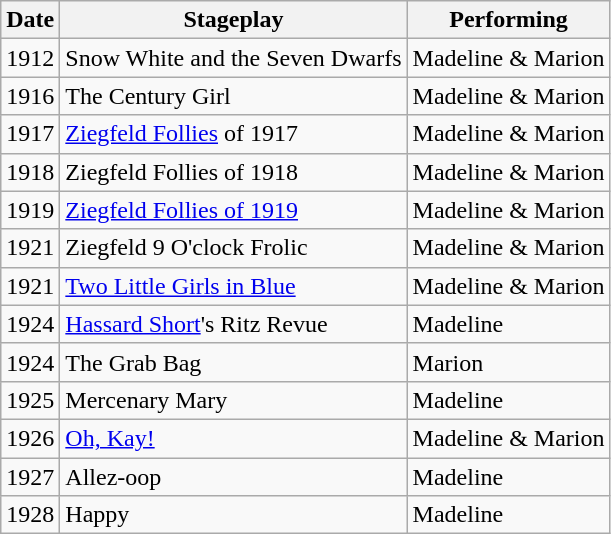<table class="wikitable">
<tr>
<th>Date</th>
<th>Stageplay</th>
<th>Performing</th>
</tr>
<tr>
<td>1912</td>
<td>Snow White and the Seven Dwarfs</td>
<td>Madeline & Marion</td>
</tr>
<tr>
<td>1916</td>
<td>The Century Girl</td>
<td>Madeline & Marion</td>
</tr>
<tr>
<td>1917</td>
<td><a href='#'>Ziegfeld Follies</a> of 1917</td>
<td>Madeline & Marion</td>
</tr>
<tr>
<td>1918</td>
<td>Ziegfeld Follies of 1918</td>
<td>Madeline & Marion</td>
</tr>
<tr>
<td>1919</td>
<td><a href='#'>Ziegfeld Follies of 1919</a></td>
<td>Madeline & Marion</td>
</tr>
<tr>
<td>1921</td>
<td>Ziegfeld 9 O'clock Frolic</td>
<td>Madeline & Marion</td>
</tr>
<tr>
<td>1921</td>
<td><a href='#'>Two Little Girls in Blue</a></td>
<td>Madeline & Marion</td>
</tr>
<tr>
<td>1924</td>
<td><a href='#'>Hassard Short</a>'s Ritz Revue</td>
<td>Madeline</td>
</tr>
<tr>
<td>1924</td>
<td>The Grab Bag</td>
<td>Marion</td>
</tr>
<tr>
<td>1925</td>
<td>Mercenary Mary</td>
<td>Madeline</td>
</tr>
<tr>
<td>1926</td>
<td><a href='#'>Oh, Kay!</a></td>
<td>Madeline & Marion</td>
</tr>
<tr>
<td>1927</td>
<td>Allez-oop</td>
<td>Madeline</td>
</tr>
<tr>
<td>1928</td>
<td>Happy</td>
<td>Madeline</td>
</tr>
</table>
